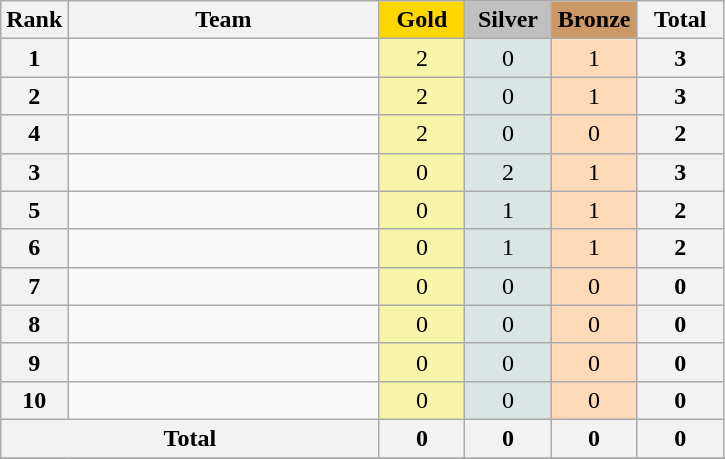<table class="wikitable" style="text-align:center;">
<tr>
<th>Rank</th>
<th width=200px>Team</th>
<th style="background:gold;" width=50px align=center>Gold</th>
<th style="background:silver;" width=50px align=center>Silver</th>
<th style="background:#cc9966;" width=50px align=center>Bronze</th>
<th width=50px align=center>Total</th>
</tr>
<tr>
<th>1</th>
<td align=left></td>
<td bgcolor="#F7F6A8">2</td>
<td bgcolor="#DCE5E5">0</td>
<td bgcolor="#FFDAB9">1</td>
<th>3</th>
</tr>
<tr>
<th>2</th>
<td align=left></td>
<td bgcolor="#F7F6A8">2</td>
<td bgcolor="#DCE5E5">0</td>
<td bgcolor="#FFDAB9">1</td>
<th>3</th>
</tr>
<tr>
<th>4</th>
<td align=left></td>
<td bgcolor="#F7F6A8">2</td>
<td bgcolor="#DCE5E5">0</td>
<td bgcolor="#FFDAB9">0</td>
<th>2</th>
</tr>
<tr>
<th>3</th>
<td align=left></td>
<td bgcolor="#F7F6A8">0</td>
<td bgcolor="#DCE5E5">2</td>
<td bgcolor="#FFDAB9">1</td>
<th>3</th>
</tr>
<tr>
<th>5</th>
<td align=left></td>
<td bgcolor="#F7F6A8">0</td>
<td bgcolor="#DCE5E5">1</td>
<td bgcolor="#FFDAB9">1</td>
<th>2</th>
</tr>
<tr>
<th>6</th>
<td align=left></td>
<td bgcolor="#F7F6A8">0</td>
<td bgcolor="#DCE5E5">1</td>
<td bgcolor="#FFDAB9">1</td>
<th>2</th>
</tr>
<tr>
<th>7</th>
<td align=left></td>
<td bgcolor="#F7F6A8">0</td>
<td bgcolor="#DCE5E5">0</td>
<td bgcolor="#FFDAB9">0</td>
<th>0</th>
</tr>
<tr>
<th>8</th>
<td align=left></td>
<td bgcolor="#F7F6A8">0</td>
<td bgcolor="#DCE5E5">0</td>
<td bgcolor="#FFDAB9">0</td>
<th>0</th>
</tr>
<tr>
<th>9</th>
<td align=left></td>
<td bgcolor="#F7F6A8">0</td>
<td bgcolor="#DCE5E5">0</td>
<td bgcolor="#FFDAB9">0</td>
<th>0</th>
</tr>
<tr>
<th>10</th>
<td align=left></td>
<td bgcolor="#F7F6A8">0</td>
<td bgcolor="#DCE5E5">0</td>
<td bgcolor="#FFDAB9">0</td>
<th>0</th>
</tr>
<tr>
<th colspan=2>Total</th>
<th>0</th>
<th>0</th>
<th>0</th>
<th>0</th>
</tr>
<tr>
</tr>
</table>
